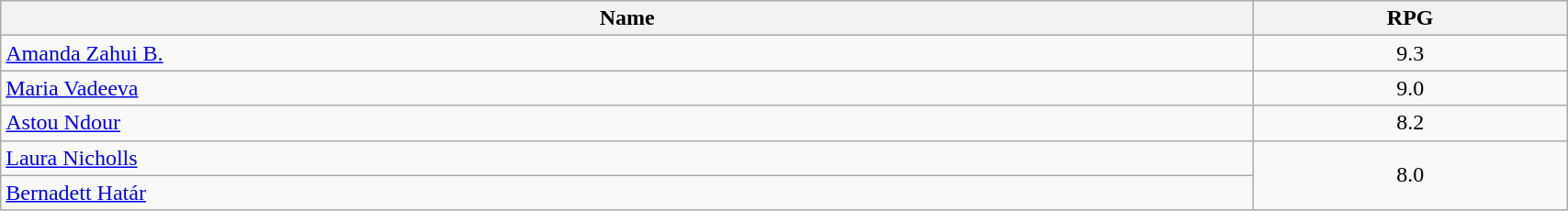<table class=wikitable width="90%">
<tr>
<th width="80%">Name</th>
<th width="20%">RPG</th>
</tr>
<tr>
<td> <a href='#'>Amanda Zahui B.</a></td>
<td align=center>9.3</td>
</tr>
<tr>
<td> <a href='#'>Maria Vadeeva</a></td>
<td align=center>9.0</td>
</tr>
<tr>
<td> <a href='#'>Astou Ndour</a></td>
<td align=center>8.2</td>
</tr>
<tr>
<td> <a href='#'>Laura Nicholls</a></td>
<td align=center rowspan=2>8.0</td>
</tr>
<tr>
<td> <a href='#'>Bernadett Határ</a></td>
</tr>
</table>
